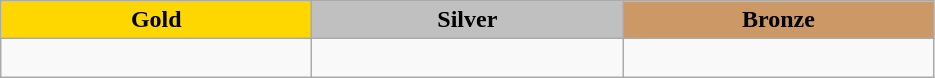<table class="wikitable" style="text-align:left">
<tr align="center">
<td width=200 bgcolor=gold><strong>Gold</strong></td>
<td width=200 bgcolor=silver><strong>Silver</strong></td>
<td width=200 bgcolor=CC9966><strong>Bronze</strong></td>
</tr>
<tr>
<td></td>
<td></td>
<td><br></td>
</tr>
</table>
